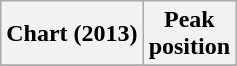<table class="wikitable sortable plainrowheaders" style="text-align:center">
<tr>
<th scope="col">Chart (2013)</th>
<th scope="col">Peak<br>position</th>
</tr>
<tr>
</tr>
</table>
